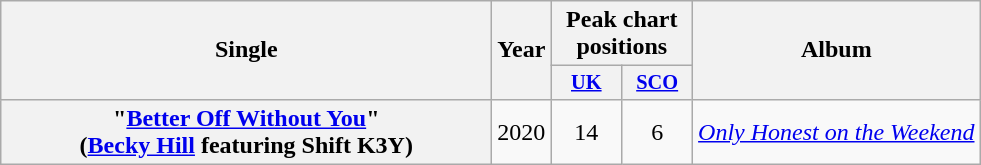<table class="wikitable plainrowheaders" style="text-align:center;">
<tr>
<th scope="col" rowspan="2" style="width:20em;">Single</th>
<th scope="col" rowspan="2" style="width:1em;">Year</th>
<th scope="col" colspan="2">Peak chart positions</th>
<th scope="col" rowspan="2">Album</th>
</tr>
<tr>
<th scope="col" style="width:3em;font-size:85%;"><a href='#'>UK</a><br></th>
<th scope="col" style="width:3em;font-size:85%;"><a href='#'>SCO</a><br></th>
</tr>
<tr>
<th scope="row">"<a href='#'>Better Off Without You</a>"<br><span>(<a href='#'>Becky Hill</a> featuring Shift K3Y)</span></th>
<td>2020</td>
<td>14</td>
<td>6</td>
<td><em><a href='#'>Only Honest on the Weekend</a></em></td>
</tr>
</table>
